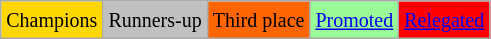<table class="wikitable">
<tr>
<td bgcolor=gold><small>Champions</small></td>
<td bgcolor=silver><small>Runners-up</small></td>
<td bgcolor=ff6600><small>Third place</small></td>
<td bgcolor=palegreen><small><a href='#'>Promoted</a></small></td>
<td bgcolor=red><small><a href='#'>Relegated</a></small></td>
</tr>
</table>
